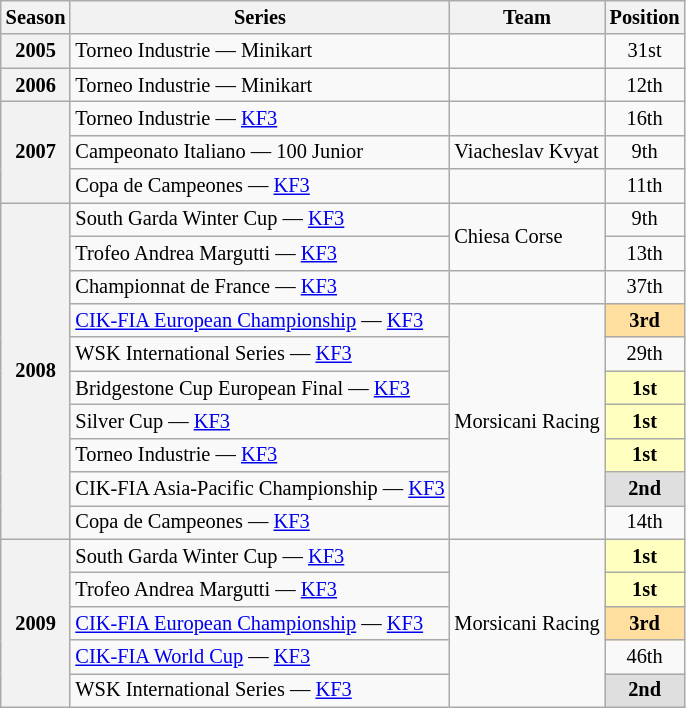<table class="wikitable" style="font-size: 85%; text-align:center">
<tr>
<th>Season</th>
<th>Series</th>
<th>Team</th>
<th>Position</th>
</tr>
<tr>
<th>2005</th>
<td align="left">Torneo Industrie — Minikart</td>
<td align="left"></td>
<td>31st</td>
</tr>
<tr>
<th>2006</th>
<td align="left">Torneo Industrie — Minikart</td>
<td align="left"></td>
<td>12th</td>
</tr>
<tr>
<th rowspan="3">2007</th>
<td align="left">Torneo Industrie — <a href='#'>KF3</a></td>
<td align="left"></td>
<td>16th</td>
</tr>
<tr>
<td align="left">Campeonato Italiano — 100 Junior</td>
<td align="left">Viacheslav Kvyat</td>
<td>9th</td>
</tr>
<tr>
<td align="left">Copa de Campeones — <a href='#'>KF3</a></td>
<td align="left"></td>
<td>11th</td>
</tr>
<tr>
<th rowspan="10">2008</th>
<td align="left">South Garda Winter Cup — <a href='#'>KF3</a></td>
<td rowspan="2"  align="left">Chiesa Corse</td>
<td>9th</td>
</tr>
<tr>
<td align="left">Trofeo Andrea Margutti — <a href='#'>KF3</a></td>
<td>13th</td>
</tr>
<tr>
<td align="left">Championnat de France — <a href='#'>KF3</a></td>
<td align="left"></td>
<td>37th</td>
</tr>
<tr>
<td align="left"><a href='#'>CIK-FIA European Championship</a> — <a href='#'>KF3</a></td>
<td rowspan="7"  align="left">Morsicani Racing</td>
<td style="background:#FFDF9F;"><strong>3rd</strong></td>
</tr>
<tr>
<td align="left">WSK International Series — <a href='#'>KF3</a></td>
<td>29th</td>
</tr>
<tr>
<td align="left">Bridgestone Cup European Final — <a href='#'>KF3</a></td>
<td style="background:#FFFFBF;"><strong>1st</strong></td>
</tr>
<tr>
<td align="left">Silver Cup — <a href='#'>KF3</a></td>
<td style="background:#FFFFBF;"><strong>1st</strong></td>
</tr>
<tr>
<td align="left">Torneo Industrie — <a href='#'>KF3</a></td>
<td style="background:#FFFFBF;"><strong>1st</strong></td>
</tr>
<tr>
<td align="left">CIK-FIA Asia-Pacific Championship — <a href='#'>KF3</a></td>
<td style="background:#DFDFDF;"><strong>2nd</strong></td>
</tr>
<tr>
<td align="left">Copa de Campeones — <a href='#'>KF3</a></td>
<td>14th</td>
</tr>
<tr>
<th rowspan="5">2009</th>
<td align="left">South Garda Winter Cup — <a href='#'>KF3</a></td>
<td rowspan="5"  align="left">Morsicani Racing</td>
<td style="background:#FFFFBF;"><strong>1st</strong></td>
</tr>
<tr>
<td align="left">Trofeo Andrea Margutti — <a href='#'>KF3</a></td>
<td style="background:#FFFFBF;"><strong>1st</strong></td>
</tr>
<tr>
<td align="left"><a href='#'>CIK-FIA European Championship</a> — <a href='#'>KF3</a></td>
<td style="background:#FFDF9F;"><strong>3rd</strong></td>
</tr>
<tr>
<td align="left"><a href='#'>CIK-FIA World Cup</a> — <a href='#'>KF3</a></td>
<td>46th</td>
</tr>
<tr>
<td align="left">WSK International Series — <a href='#'>KF3</a></td>
<td style="background:#DFDFDF;"><strong>2nd</strong></td>
</tr>
</table>
